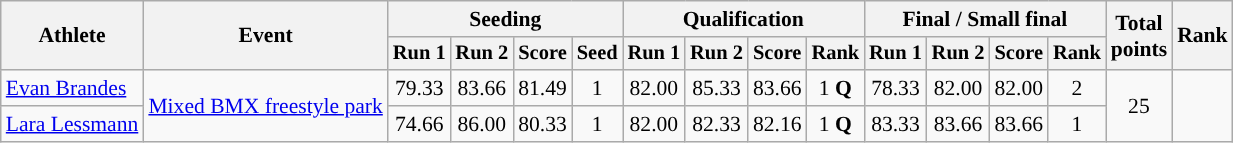<table class="wikitable" style="font-size:90%;">
<tr>
<th rowspan=2>Athlete</th>
<th rowspan=2>Event</th>
<th colspan=4>Seeding</th>
<th colspan=4>Qualification</th>
<th colspan=4>Final / Small final</th>
<th rowspan=2>Total<br>points</th>
<th rowspan=2>Rank</th>
</tr>
<tr style="font-size:95%">
<th>Run 1</th>
<th>Run 2</th>
<th>Score</th>
<th>Seed</th>
<th>Run 1</th>
<th>Run 2</th>
<th>Score</th>
<th>Rank</th>
<th>Run 1</th>
<th>Run 2</th>
<th>Score</th>
<th>Rank</th>
</tr>
<tr align=center>
<td align=left><a href='#'>Evan Brandes</a></td>
<td rowspan=2><a href='#'>Mixed BMX freestyle park</a></td>
<td>79.33</td>
<td>83.66</td>
<td>81.49</td>
<td>1</td>
<td>82.00</td>
<td>85.33</td>
<td>83.66</td>
<td>1 <strong>Q</strong></td>
<td>78.33</td>
<td>82.00</td>
<td>82.00</td>
<td>2</td>
<td rowspan=2>25</td>
<td rowspan=2></td>
</tr>
<tr align=center>
<td align="left"><a href='#'>Lara Lessmann</a></td>
<td>74.66</td>
<td>86.00</td>
<td>80.33</td>
<td>1</td>
<td>82.00</td>
<td>82.33</td>
<td>82.16</td>
<td>1 <strong>Q</strong></td>
<td>83.33</td>
<td>83.66</td>
<td>83.66</td>
<td>1</td>
</tr>
</table>
